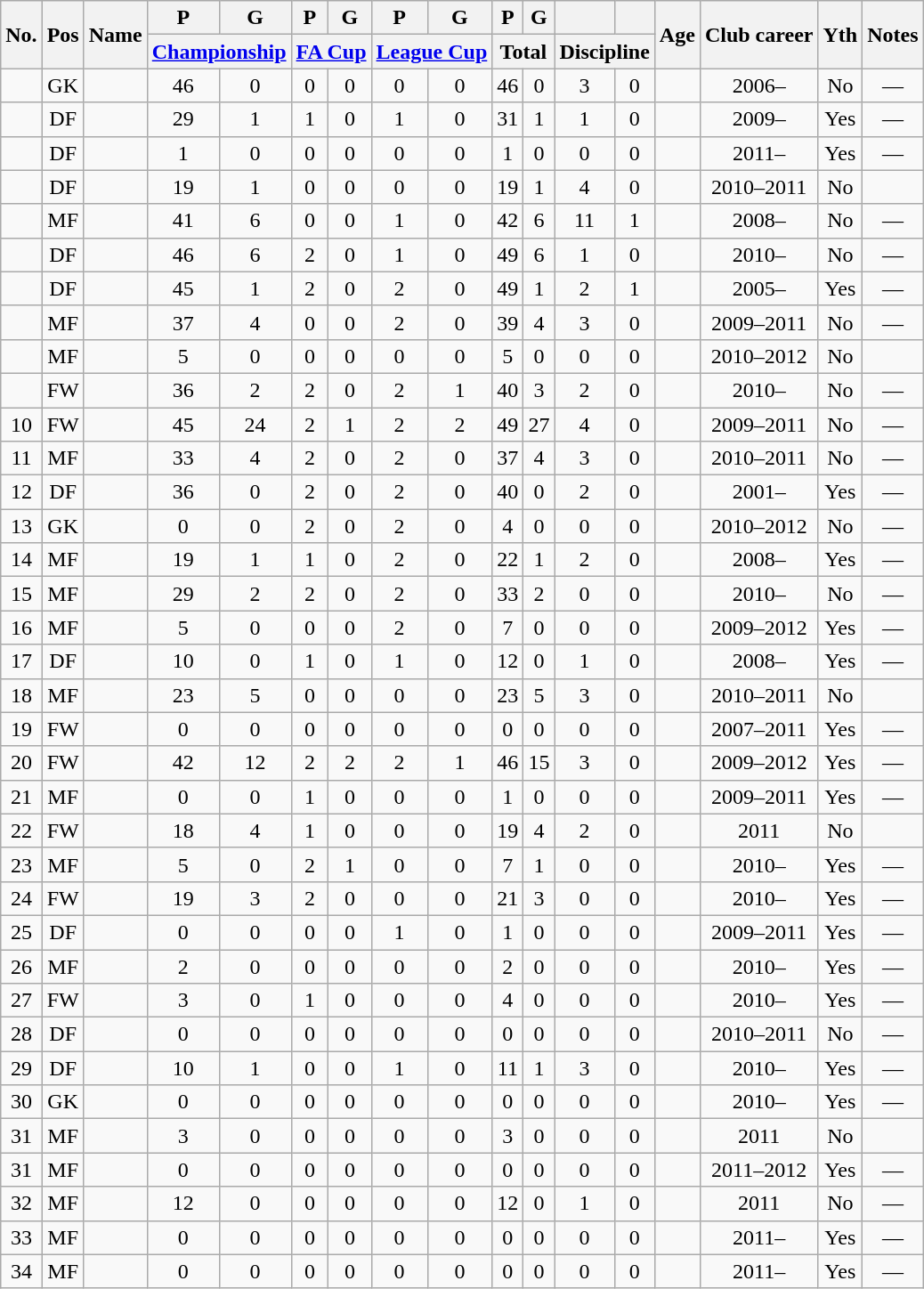<table class="wikitable sortable" style="text-align:center">
<tr>
<th rowspan=2>No.</th>
<th rowspan=2>Pos</th>
<th rowspan=2>Name</th>
<th>P</th>
<th>G</th>
<th>P</th>
<th>G</th>
<th>P</th>
<th>G</th>
<th>P</th>
<th>G</th>
<th></th>
<th></th>
<th rowspan=2>Age</th>
<th rowspan=2>Club career</th>
<th rowspan=2>Yth</th>
<th rowspan=2 class="unsortable">Notes</th>
</tr>
<tr class="unsortable">
<th colspan=2><a href='#'>Championship</a></th>
<th colspan=2><a href='#'>FA Cup</a></th>
<th colspan=2><a href='#'>League Cup</a></th>
<th colspan=2>Total</th>
<th colspan=2>Discipline</th>
</tr>
<tr>
<td></td>
<td>GK</td>
<td align=left></td>
<td>46</td>
<td>0</td>
<td>0</td>
<td>0</td>
<td>0</td>
<td>0</td>
<td>46</td>
<td>0</td>
<td>3</td>
<td>0</td>
<td></td>
<td>2006–</td>
<td>No</td>
<td>—</td>
</tr>
<tr>
<td></td>
<td>DF</td>
<td align=left></td>
<td>29</td>
<td>1</td>
<td>1</td>
<td>0</td>
<td>1</td>
<td>0</td>
<td>31</td>
<td>1</td>
<td>1</td>
<td>0</td>
<td></td>
<td>2009–</td>
<td>Yes</td>
<td>—</td>
</tr>
<tr>
<td></td>
<td>DF</td>
<td align=left></td>
<td>1</td>
<td>0</td>
<td>0</td>
<td>0</td>
<td>0</td>
<td>0</td>
<td>1</td>
<td>0</td>
<td>0</td>
<td>0</td>
<td></td>
<td>2011–</td>
<td>Yes</td>
<td>—</td>
</tr>
<tr>
<td></td>
<td>DF</td>
<td align=left></td>
<td>19</td>
<td>1</td>
<td>0</td>
<td>0</td>
<td>0</td>
<td>0</td>
<td>19</td>
<td>1</td>
<td>4</td>
<td>0</td>
<td></td>
<td>2010–2011</td>
<td>No</td>
<td></td>
</tr>
<tr>
<td></td>
<td>MF</td>
<td align=left></td>
<td>41</td>
<td>6</td>
<td>0</td>
<td>0</td>
<td>1</td>
<td>0</td>
<td>42</td>
<td>6</td>
<td>11</td>
<td>1</td>
<td></td>
<td>2008–</td>
<td>No</td>
<td>—</td>
</tr>
<tr>
<td></td>
<td>DF</td>
<td align=left></td>
<td>46</td>
<td>6</td>
<td>2</td>
<td>0</td>
<td>1</td>
<td>0</td>
<td>49</td>
<td>6</td>
<td>1</td>
<td>0</td>
<td></td>
<td>2010–</td>
<td>No</td>
<td>—</td>
</tr>
<tr>
<td></td>
<td>DF</td>
<td align=left></td>
<td>45</td>
<td>1</td>
<td>2</td>
<td>0</td>
<td>2</td>
<td>0</td>
<td>49</td>
<td>1</td>
<td>2</td>
<td>1</td>
<td></td>
<td>2005–</td>
<td>Yes</td>
<td>—</td>
</tr>
<tr>
<td></td>
<td>MF</td>
<td align=left></td>
<td>37</td>
<td>4</td>
<td>0</td>
<td>0</td>
<td>2</td>
<td>0</td>
<td>39</td>
<td>4</td>
<td>3</td>
<td>0</td>
<td></td>
<td>2009–2011</td>
<td>No</td>
<td>—</td>
</tr>
<tr>
<td></td>
<td>MF</td>
<td align=left></td>
<td>5</td>
<td>0</td>
<td>0</td>
<td>0</td>
<td>0</td>
<td>0</td>
<td>5</td>
<td>0</td>
<td>0</td>
<td>0</td>
<td></td>
<td>2010–2012</td>
<td>No</td>
<td></td>
</tr>
<tr>
<td></td>
<td>FW</td>
<td align=left></td>
<td>36</td>
<td>2</td>
<td>2</td>
<td>0</td>
<td>2</td>
<td>1</td>
<td>40</td>
<td>3</td>
<td>2</td>
<td>0</td>
<td></td>
<td>2010–</td>
<td>No</td>
<td>—</td>
</tr>
<tr>
<td>10</td>
<td>FW</td>
<td align=left></td>
<td>45</td>
<td>24</td>
<td>2</td>
<td>1</td>
<td>2</td>
<td>2</td>
<td>49</td>
<td>27</td>
<td>4</td>
<td>0</td>
<td></td>
<td>2009–2011</td>
<td>No</td>
<td>—</td>
</tr>
<tr>
<td>11</td>
<td>MF</td>
<td align=left></td>
<td>33</td>
<td>4</td>
<td>2</td>
<td>0</td>
<td>2</td>
<td>0</td>
<td>37</td>
<td>4</td>
<td>3</td>
<td>0</td>
<td></td>
<td>2010–2011</td>
<td>No</td>
<td>—</td>
</tr>
<tr>
<td>12</td>
<td>DF</td>
<td align=left></td>
<td>36</td>
<td>0</td>
<td>2</td>
<td>0</td>
<td>2</td>
<td>0</td>
<td>40</td>
<td>0</td>
<td>2</td>
<td>0</td>
<td></td>
<td>2001–</td>
<td>Yes</td>
<td>—</td>
</tr>
<tr>
<td>13</td>
<td>GK</td>
<td align=left></td>
<td>0</td>
<td>0</td>
<td>2</td>
<td>0</td>
<td>2</td>
<td>0</td>
<td>4</td>
<td>0</td>
<td>0</td>
<td>0</td>
<td></td>
<td>2010–2012</td>
<td>No</td>
<td>—</td>
</tr>
<tr>
<td>14</td>
<td>MF</td>
<td align=left></td>
<td>19</td>
<td>1</td>
<td>1</td>
<td>0</td>
<td>2</td>
<td>0</td>
<td>22</td>
<td>1</td>
<td>2</td>
<td>0</td>
<td></td>
<td>2008–</td>
<td>Yes</td>
<td>—</td>
</tr>
<tr>
<td>15</td>
<td>MF</td>
<td align=left></td>
<td>29</td>
<td>2</td>
<td>2</td>
<td>0</td>
<td>2</td>
<td>0</td>
<td>33</td>
<td>2</td>
<td>0</td>
<td>0</td>
<td></td>
<td>2010–</td>
<td>No</td>
<td>—</td>
</tr>
<tr>
<td>16</td>
<td>MF</td>
<td align=left></td>
<td>5</td>
<td>0</td>
<td>0</td>
<td>0</td>
<td>2</td>
<td>0</td>
<td>7</td>
<td>0</td>
<td>0</td>
<td>0</td>
<td></td>
<td>2009–2012</td>
<td>Yes</td>
<td>—</td>
</tr>
<tr>
<td>17</td>
<td>DF</td>
<td align=left></td>
<td>10</td>
<td>0</td>
<td>1</td>
<td>0</td>
<td>1</td>
<td>0</td>
<td>12</td>
<td>0</td>
<td>1</td>
<td>0</td>
<td></td>
<td>2008–</td>
<td>Yes</td>
<td>—</td>
</tr>
<tr>
<td>18</td>
<td>MF</td>
<td align=left></td>
<td>23</td>
<td>5</td>
<td>0</td>
<td>0</td>
<td>0</td>
<td>0</td>
<td>23</td>
<td>5</td>
<td>3</td>
<td>0</td>
<td></td>
<td>2010–2011</td>
<td>No</td>
<td></td>
</tr>
<tr>
<td>19</td>
<td>FW</td>
<td align=left></td>
<td>0</td>
<td>0</td>
<td>0</td>
<td>0</td>
<td>0</td>
<td>0</td>
<td>0</td>
<td>0</td>
<td>0</td>
<td>0</td>
<td></td>
<td>2007–2011</td>
<td>Yes</td>
<td>—</td>
</tr>
<tr>
<td>20</td>
<td>FW</td>
<td align=left></td>
<td>42</td>
<td>12</td>
<td>2</td>
<td>2</td>
<td>2</td>
<td>1</td>
<td>46</td>
<td>15</td>
<td>3</td>
<td>0</td>
<td></td>
<td>2009–2012</td>
<td>Yes</td>
<td>—</td>
</tr>
<tr>
<td>21</td>
<td>MF</td>
<td align=left></td>
<td>0</td>
<td>0</td>
<td>1</td>
<td>0</td>
<td>0</td>
<td>0</td>
<td>1</td>
<td>0</td>
<td>0</td>
<td>0</td>
<td></td>
<td>2009–2011</td>
<td>Yes</td>
<td>—</td>
</tr>
<tr>
<td>22</td>
<td>FW</td>
<td align=left></td>
<td>18</td>
<td>4</td>
<td>1</td>
<td>0</td>
<td>0</td>
<td>0</td>
<td>19</td>
<td>4</td>
<td>2</td>
<td>0</td>
<td></td>
<td>2011</td>
<td>No</td>
<td></td>
</tr>
<tr>
<td>23</td>
<td>MF</td>
<td align=left></td>
<td>5</td>
<td>0</td>
<td>2</td>
<td>1</td>
<td>0</td>
<td>0</td>
<td>7</td>
<td>1</td>
<td>0</td>
<td>0</td>
<td></td>
<td>2010–</td>
<td>Yes</td>
<td>—</td>
</tr>
<tr>
<td>24</td>
<td>FW</td>
<td align=left></td>
<td>19</td>
<td>3</td>
<td>2</td>
<td>0</td>
<td>0</td>
<td>0</td>
<td>21</td>
<td>3</td>
<td>0</td>
<td>0</td>
<td></td>
<td>2010–</td>
<td>Yes</td>
<td>—</td>
</tr>
<tr>
<td>25</td>
<td>DF</td>
<td align=left></td>
<td>0</td>
<td>0</td>
<td>0</td>
<td>0</td>
<td>1</td>
<td>0</td>
<td>1</td>
<td>0</td>
<td>0</td>
<td>0</td>
<td></td>
<td>2009–2011</td>
<td>Yes</td>
<td>—</td>
</tr>
<tr>
<td>26</td>
<td>MF</td>
<td align=left></td>
<td>2</td>
<td>0</td>
<td>0</td>
<td>0</td>
<td>0</td>
<td>0</td>
<td>2</td>
<td>0</td>
<td>0</td>
<td>0</td>
<td></td>
<td>2010–</td>
<td>Yes</td>
<td>—</td>
</tr>
<tr>
<td>27</td>
<td>FW</td>
<td align=left></td>
<td>3</td>
<td>0</td>
<td>1</td>
<td>0</td>
<td>0</td>
<td>0</td>
<td>4</td>
<td>0</td>
<td>0</td>
<td>0</td>
<td></td>
<td>2010–</td>
<td>Yes</td>
<td>—</td>
</tr>
<tr>
<td>28</td>
<td>DF</td>
<td align=left></td>
<td>0</td>
<td>0</td>
<td>0</td>
<td>0</td>
<td>0</td>
<td>0</td>
<td>0</td>
<td>0</td>
<td>0</td>
<td>0</td>
<td></td>
<td>2010–2011</td>
<td>No</td>
<td>—</td>
</tr>
<tr>
<td>29</td>
<td>DF</td>
<td align=left></td>
<td>10</td>
<td>1</td>
<td>0</td>
<td>0</td>
<td>1</td>
<td>0</td>
<td>11</td>
<td>1</td>
<td>3</td>
<td>0</td>
<td></td>
<td>2010–</td>
<td>Yes</td>
<td>—</td>
</tr>
<tr>
<td>30</td>
<td>GK</td>
<td align=left></td>
<td>0</td>
<td>0</td>
<td>0</td>
<td>0</td>
<td>0</td>
<td>0</td>
<td>0</td>
<td>0</td>
<td>0</td>
<td>0</td>
<td></td>
<td>2010–</td>
<td>Yes</td>
<td>—</td>
</tr>
<tr>
<td>31</td>
<td>MF</td>
<td align=left></td>
<td>3</td>
<td>0</td>
<td>0</td>
<td>0</td>
<td>0</td>
<td>0</td>
<td>3</td>
<td>0</td>
<td>0</td>
<td>0</td>
<td></td>
<td>2011</td>
<td>No</td>
<td></td>
</tr>
<tr>
<td>31</td>
<td>MF</td>
<td align=left></td>
<td>0</td>
<td>0</td>
<td>0</td>
<td>0</td>
<td>0</td>
<td>0</td>
<td>0</td>
<td>0</td>
<td>0</td>
<td>0</td>
<td></td>
<td>2011–2012</td>
<td>Yes</td>
<td>—</td>
</tr>
<tr>
<td>32</td>
<td>MF</td>
<td align=left></td>
<td>12</td>
<td>0</td>
<td>0</td>
<td>0</td>
<td>0</td>
<td>0</td>
<td>12</td>
<td>0</td>
<td>1</td>
<td>0</td>
<td></td>
<td>2011</td>
<td>No</td>
<td>—</td>
</tr>
<tr>
<td>33</td>
<td>MF</td>
<td align=left></td>
<td>0</td>
<td>0</td>
<td>0</td>
<td>0</td>
<td>0</td>
<td>0</td>
<td>0</td>
<td>0</td>
<td>0</td>
<td>0</td>
<td></td>
<td>2011–</td>
<td>Yes</td>
<td>—</td>
</tr>
<tr>
<td>34</td>
<td>MF</td>
<td align=left></td>
<td>0</td>
<td>0</td>
<td>0</td>
<td>0</td>
<td>0</td>
<td>0</td>
<td>0</td>
<td>0</td>
<td>0</td>
<td>0</td>
<td></td>
<td>2011–</td>
<td>Yes</td>
<td>—</td>
</tr>
</table>
